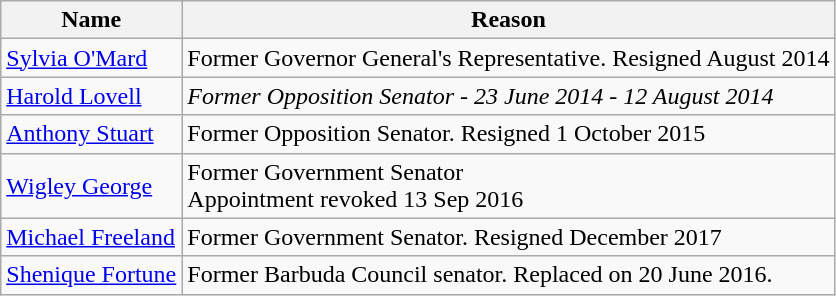<table class="wikitable">
<tr>
<th>Name</th>
<th>Reason</th>
</tr>
<tr>
<td><a href='#'>Sylvia O'Mard</a></td>
<td>Former Governor General's Representative. Resigned August 2014</td>
</tr>
<tr>
<td><a href='#'>Harold Lovell</a></td>
<td><em>Former Opposition Senator - 23 June 2014 - 12 August 2014</em></td>
</tr>
<tr>
<td><a href='#'>Anthony Stuart</a></td>
<td>Former Opposition Senator. Resigned 1 October 2015</td>
</tr>
<tr>
<td><a href='#'>Wigley George</a></td>
<td>Former Government Senator<br>Appointment revoked 13 Sep 2016</td>
</tr>
<tr>
<td><a href='#'>Michael Freeland</a></td>
<td>Former Government Senator. Resigned December 2017</td>
</tr>
<tr>
<td><a href='#'>Shenique Fortune</a></td>
<td>Former Barbuda Council senator. Replaced on 20 June 2016.</td>
</tr>
</table>
